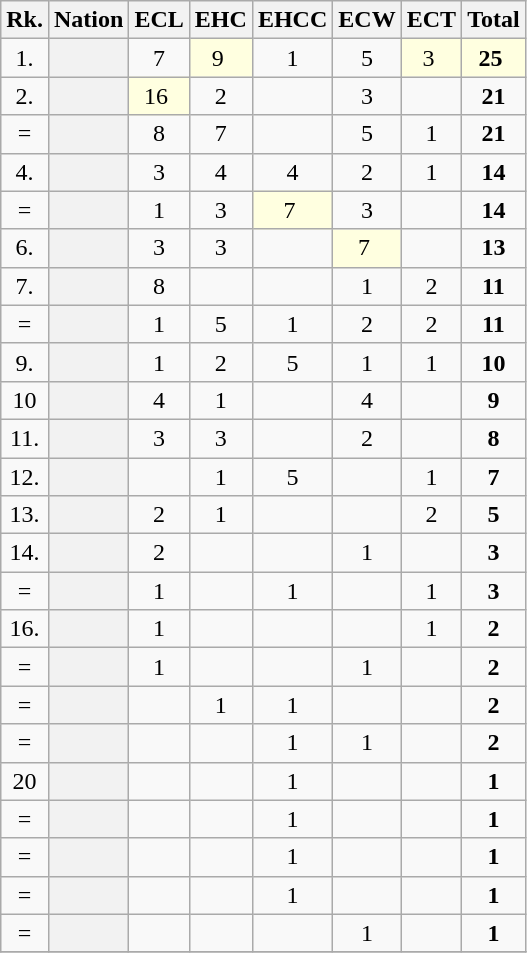<table class="sortable plainrowheaders wikitable">
<tr>
<th scope="col">Rk.</th>
<th scope="col">Nation</th>
<th scope="col">ECL</th>
<th scope="col">EHC</th>
<th scope="col">EHCC</th>
<th scope="col">ECW</th>
<th scope="col">ECT</th>
<th scope="col">Total</th>
</tr>
<tr>
<td align=center>1.</td>
<th scope=row align="left"></th>
<td align=center>7</td>
<td style="text-align:center; background:#ffffe0;">9 </td>
<td align=center>1</td>
<td align=center>5</td>
<td style="text-align:center; background:#ffffe0;">3 </td>
<td style="text-align:center; background:#ffffe0;"><strong>25</strong> </td>
</tr>
<tr>
<td align=center>2.</td>
<th scope=row align="left"></th>
<td style="text-align:center; background:#ffffe0;">16 </td>
<td align=center>2</td>
<td align=center></td>
<td align=center>3</td>
<td align=center></td>
<td align=center><strong>21</strong></td>
</tr>
<tr>
<td align=center>=</td>
<th scope=row align="left"></th>
<td align=center>8</td>
<td align=center>7</td>
<td align=center></td>
<td align=center>5</td>
<td align=center>1</td>
<td align=center><strong>21</strong></td>
</tr>
<tr>
<td align=center>4.</td>
<th scope=row align="left"></th>
<td align=center>3</td>
<td align=center>4</td>
<td align=center>4</td>
<td align=center>2</td>
<td align=center>1</td>
<td align=center><strong> 14</strong></td>
</tr>
<tr>
<td align=center>=</td>
<th scope=row align="left"></th>
<td align=center>1</td>
<td align=center>3</td>
<td style="text-align:center; background:#ffffe0;">7 </td>
<td align=center>3</td>
<td align=center></td>
<td align=center><strong> 14</strong></td>
</tr>
<tr>
<td align=center>6.</td>
<th scope=row align="left"></th>
<td align=center>3</td>
<td align=center>3</td>
<td align=center></td>
<td style="text-align:center; background:#ffffe0;">7 </td>
<td align=center></td>
<td align=center><strong> 13</strong></td>
</tr>
<tr>
<td align=center>7.</td>
<th scope=row align="left"></th>
<td align=center>8</td>
<td align=center></td>
<td align=center></td>
<td align=center>1</td>
<td align=center>2</td>
<td align=center><strong> 11</strong></td>
</tr>
<tr>
<td align=center>=</td>
<th scope=row align="left"></th>
<td align=center>1</td>
<td align=center>5</td>
<td align=center>1</td>
<td align=center>2</td>
<td align=center>2</td>
<td align=center><strong> 11</strong></td>
</tr>
<tr>
<td align=center>9.</td>
<th scope=row align="left"></th>
<td align=center>1</td>
<td align=center>2</td>
<td align=center>5</td>
<td align=center>1</td>
<td align=center>1</td>
<td align=center><strong> 10</strong></td>
</tr>
<tr>
<td align=center>10</td>
<th scope=row align="left"></th>
<td align=center>4</td>
<td align=center>1</td>
<td align=center></td>
<td align=center>4</td>
<td align=center></td>
<td align=center><strong> 9</strong></td>
</tr>
<tr>
<td align=center>11.</td>
<th scope=row align="left"></th>
<td align=center>3</td>
<td align=center>3</td>
<td align=center></td>
<td align=center>2</td>
<td align=center></td>
<td align=center><strong>8</strong></td>
</tr>
<tr>
<td align=center>12.</td>
<th scope=row align="left"></th>
<td align=center></td>
<td align=center>1</td>
<td align=center>5</td>
<td align=center></td>
<td align=center>1</td>
<td align=center><strong> 7</strong></td>
</tr>
<tr>
<td align=center>13.</td>
<th scope=row align="left"></th>
<td align=center>2</td>
<td align=center>1</td>
<td align=center></td>
<td align=center></td>
<td align=center>2</td>
<td align=center><strong> 5</strong></td>
</tr>
<tr>
<td align=center>14.</td>
<th scope=row align="left"></th>
<td align=center>2</td>
<td align=center></td>
<td align=center></td>
<td align=center>1</td>
<td align=center></td>
<td align=center><strong>3</strong></td>
</tr>
<tr>
<td align=center>=</td>
<th scope=row align="left"></th>
<td align=center>1</td>
<td align=center></td>
<td align=center>1</td>
<td align=center></td>
<td align=center>1</td>
<td align=center><strong> 3</strong></td>
</tr>
<tr>
<td align=center>16.</td>
<th scope=row align="left"></th>
<td align=center>1</td>
<td align=center></td>
<td align=center></td>
<td align=center></td>
<td align=center>1</td>
<td align=center><strong> 2</strong></td>
</tr>
<tr>
<td align=center>=</td>
<th scope=row align="left"></th>
<td align=center>1</td>
<td align=center></td>
<td align=center></td>
<td align=center>1</td>
<td align=center></td>
<td align=center><strong> 2</strong></td>
</tr>
<tr>
<td align=center>=</td>
<th scope=row align="left"></th>
<td align=center></td>
<td align=center>1</td>
<td align=center>1</td>
<td align=center></td>
<td align=center></td>
<td align=center><strong>2 </strong></td>
</tr>
<tr>
<td align=center>=</td>
<th scope=row align="left"></th>
<td align=center></td>
<td align=center></td>
<td align=center>1</td>
<td align=center>1</td>
<td align=center></td>
<td align=center><strong>2</strong></td>
</tr>
<tr>
<td align=center>20</td>
<th scope=row align="left"></th>
<td align=center></td>
<td align=center></td>
<td align=center>1</td>
<td align=center></td>
<td align=center></td>
<td align=center><strong> 1</strong></td>
</tr>
<tr>
<td align=center>=</td>
<th scope=row align="left"></th>
<td align=center></td>
<td align=center></td>
<td align=center>1</td>
<td align=center></td>
<td align=center></td>
<td align=center><strong> 1</strong></td>
</tr>
<tr>
<td align=center>=</td>
<th scope=row align="left"></th>
<td align=center></td>
<td align=center></td>
<td align=center>1</td>
<td align=center></td>
<td align=center></td>
<td align=center><strong>1 </strong></td>
</tr>
<tr>
<td align=center>=</td>
<th scope=row align="left"></th>
<td align=center></td>
<td align=center></td>
<td align=center>1</td>
<td align=center></td>
<td align=center></td>
<td align=center><strong>1 </strong></td>
</tr>
<tr>
<td align=center>=</td>
<th scope=row align="left"></th>
<td align=center></td>
<td align=center></td>
<td align=center></td>
<td align=center>1</td>
<td align=center></td>
<td align=center><strong>1 </strong></td>
</tr>
<tr>
</tr>
</table>
